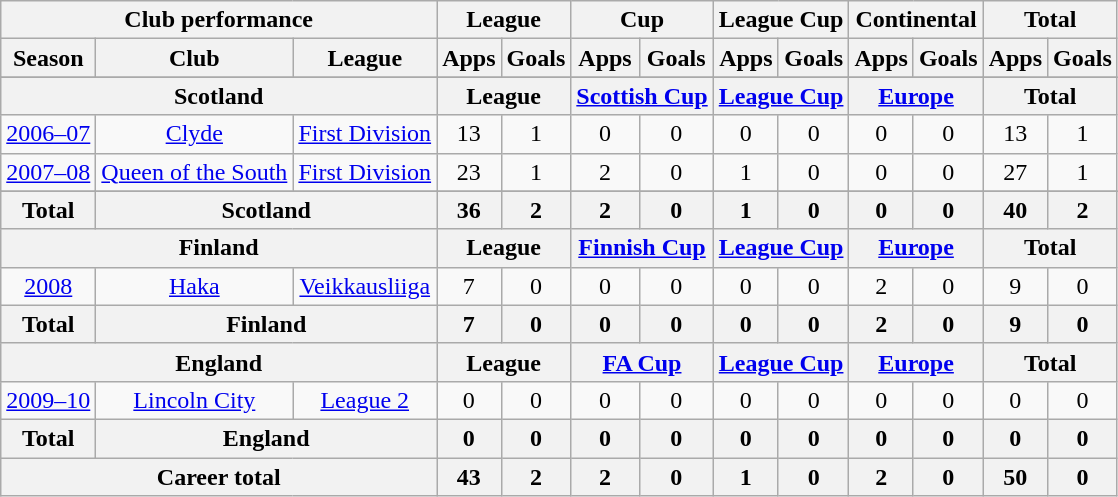<table class="wikitable" style="text-align:center">
<tr>
<th colspan=3>Club performance</th>
<th colspan=2>League</th>
<th colspan=2>Cup</th>
<th colspan=2>League Cup</th>
<th colspan=2>Continental</th>
<th colspan=2>Total</th>
</tr>
<tr>
<th>Season</th>
<th>Club</th>
<th>League</th>
<th>Apps</th>
<th>Goals</th>
<th>Apps</th>
<th>Goals</th>
<th>Apps</th>
<th>Goals</th>
<th>Apps</th>
<th>Goals</th>
<th>Apps</th>
<th>Goals</th>
</tr>
<tr>
</tr>
<tr>
<th colspan=3>Scotland</th>
<th colspan=2>League</th>
<th colspan=2><a href='#'>Scottish Cup</a></th>
<th colspan=2><a href='#'>League Cup</a></th>
<th colspan=2><a href='#'>Europe</a></th>
<th colspan=2>Total</th>
</tr>
<tr>
<td><a href='#'>2006–07</a></td>
<td><a href='#'>Clyde</a></td>
<td><a href='#'>First Division</a></td>
<td>13</td>
<td>1</td>
<td>0</td>
<td>0</td>
<td>0</td>
<td>0</td>
<td>0</td>
<td>0</td>
<td>13</td>
<td>1</td>
</tr>
<tr>
<td><a href='#'>2007–08</a></td>
<td><a href='#'>Queen of the South</a></td>
<td><a href='#'>First Division</a></td>
<td>23</td>
<td>1</td>
<td>2</td>
<td>0</td>
<td>1</td>
<td>0</td>
<td>0</td>
<td>0</td>
<td>27</td>
<td>1</td>
</tr>
<tr>
</tr>
<tr>
<th>Total</th>
<th colspan=2>Scotland</th>
<th>36</th>
<th>2</th>
<th>2</th>
<th>0</th>
<th>1</th>
<th>0</th>
<th>0</th>
<th>0</th>
<th>40</th>
<th>2</th>
</tr>
<tr>
<th colspan=3>Finland</th>
<th colspan=2>League</th>
<th colspan=2><a href='#'>Finnish Cup</a></th>
<th colspan=2><a href='#'>League Cup</a></th>
<th colspan=2><a href='#'>Europe</a></th>
<th colspan=2>Total</th>
</tr>
<tr>
<td><a href='#'>2008</a></td>
<td><a href='#'>Haka</a></td>
<td><a href='#'>Veikkausliiga</a></td>
<td>7</td>
<td>0</td>
<td>0</td>
<td>0</td>
<td>0</td>
<td>0</td>
<td>2</td>
<td>0</td>
<td>9</td>
<td>0</td>
</tr>
<tr>
<th>Total</th>
<th colspan=2>Finland</th>
<th>7</th>
<th>0</th>
<th>0</th>
<th>0</th>
<th>0</th>
<th>0</th>
<th>2</th>
<th>0</th>
<th>9</th>
<th>0</th>
</tr>
<tr>
<th colspan=3>England</th>
<th colspan=2>League</th>
<th colspan=2><a href='#'>FA Cup</a></th>
<th colspan=2><a href='#'>League Cup</a></th>
<th colspan=2><a href='#'>Europe</a></th>
<th colspan=2>Total</th>
</tr>
<tr>
<td><a href='#'>2009–10</a></td>
<td><a href='#'>Lincoln City</a></td>
<td><a href='#'>League 2</a></td>
<td>0</td>
<td>0</td>
<td>0</td>
<td>0</td>
<td>0</td>
<td>0</td>
<td>0</td>
<td>0</td>
<td>0</td>
<td>0</td>
</tr>
<tr>
<th>Total</th>
<th colspan=2>England</th>
<th>0</th>
<th>0</th>
<th>0</th>
<th>0</th>
<th>0</th>
<th>0</th>
<th>0</th>
<th>0</th>
<th>0</th>
<th>0</th>
</tr>
<tr>
<th colspan=3>Career total</th>
<th>43</th>
<th>2</th>
<th>2</th>
<th>0</th>
<th>1</th>
<th>0</th>
<th>2</th>
<th>0</th>
<th>50</th>
<th>0</th>
</tr>
</table>
